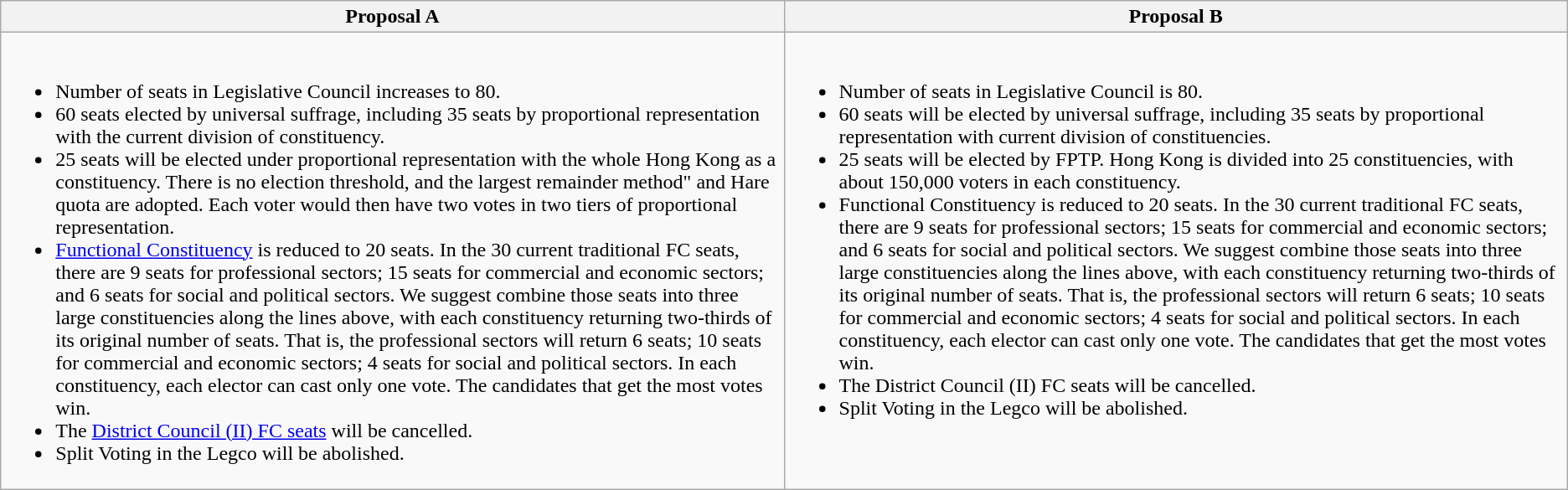<table class="wikitable">
<tr>
<th width=50%>Proposal A</th>
<th width=50%>Proposal B</th>
</tr>
<tr valign="top">
<td><br><ul><li>Number of seats in Legislative Council increases to 80.</li><li>60 seats elected by universal suffrage, including 35 seats by proportional representation with the current division of constituency.</li><li>25 seats will be elected under proportional representation with the whole Hong Kong as a constituency. There is no election threshold, and the largest remainder method" and Hare quota are adopted. Each voter would then have two votes in two tiers of proportional representation.</li><li><a href='#'>Functional Constituency</a> is reduced to 20 seats. In the 30 current traditional FC seats, there are 9 seats for professional sectors; 15 seats for commercial and economic sectors; and 6 seats for social and political sectors. We suggest combine those seats into three large constituencies along the lines above, with each constituency returning two-thirds of its original number of seats. That is, the professional sectors will return 6 seats; 10 seats for commercial and economic sectors; 4 seats for social and political sectors. In each constituency, each elector can cast only one vote. The candidates that get the most votes win.</li><li>The <a href='#'>District Council (II) FC seats</a> will be cancelled.</li><li>Split Voting in the Legco will be abolished.</li></ul></td>
<td><br><ul><li>Number of seats in Legislative Council is 80.</li><li>60 seats will be elected by universal suffrage, including 35 seats by proportional representation with current division of constituencies.</li><li>25 seats will be elected by FPTP. Hong Kong is divided into 25 constituencies, with about 150,000 voters in each constituency.</li><li>Functional Constituency is reduced to 20 seats. In the 30 current traditional FC seats, there are 9 seats for professional sectors; 15 seats for commercial and economic sectors; and 6 seats for social and political sectors. We suggest combine those seats into three large constituencies along the lines above, with each constituency returning two-thirds of its original number of seats. That is, the professional sectors will return 6 seats; 10 seats for commercial and economic sectors; 4 seats for social and political sectors. In each constituency, each elector can cast only one vote. The candidates that get the most votes win.</li><li>The District Council (II) FC seats will be cancelled.</li><li>Split Voting in the Legco will be abolished.</li></ul></td>
</tr>
</table>
